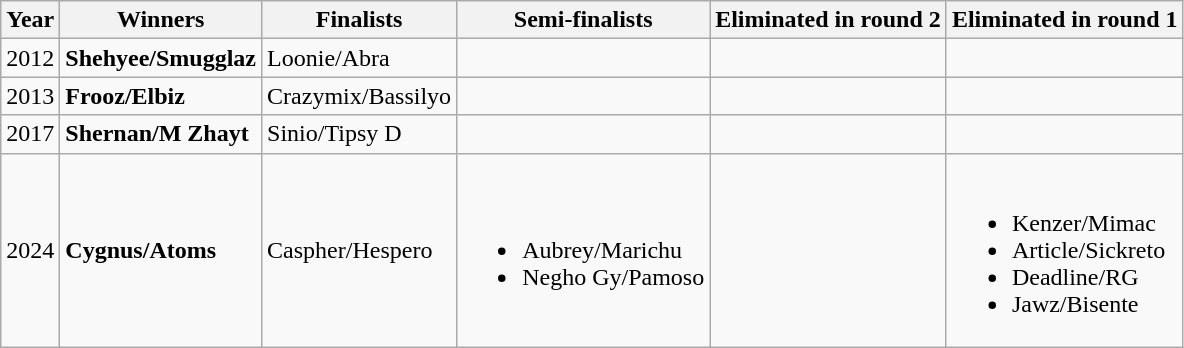<table class="wikitable plainrowheaders mw-datatable">
<tr>
<th scope="col">Year</th>
<th scope="col">Winners</th>
<th scope="col">Finalists</th>
<th scope="col">Semi-finalists</th>
<th scope="col">Eliminated in round 2</th>
<th scope="col">Eliminated in round 1</th>
</tr>
<tr style="vertical-align:top;">
<td scope="row">2012</td>
<td><strong>Shehyee/Smugglaz</strong></td>
<td>Loonie/Abra</td>
<td></td>
<td></td>
<td></td>
</tr>
<tr style="vertical-align:top;">
<td scope="row">2013</td>
<td><strong>Frooz/Elbiz</strong></td>
<td>Crazymix/Bassilyo</td>
<td></td>
<td></td>
<td></td>
</tr>
<tr style="vertical-align:top;">
<td scope="row">2017</td>
<td><strong>Shernan/M Zhayt</strong></td>
<td>Sinio/Tipsy D</td>
<td></td>
<td></td>
<td></td>
</tr>
<tr>
<td>2024</td>
<td><strong>Cygnus/Atoms</strong></td>
<td>Caspher/Hespero</td>
<td><br><ul><li>Aubrey/Marichu</li><li>Negho Gy/Pamoso</li></ul></td>
<td></td>
<td><br><ul><li>Kenzer/Mimac</li><li>Article/Sickreto</li><li>Deadline/RG</li><li>Jawz/Bisente</li></ul></td>
</tr>
</table>
